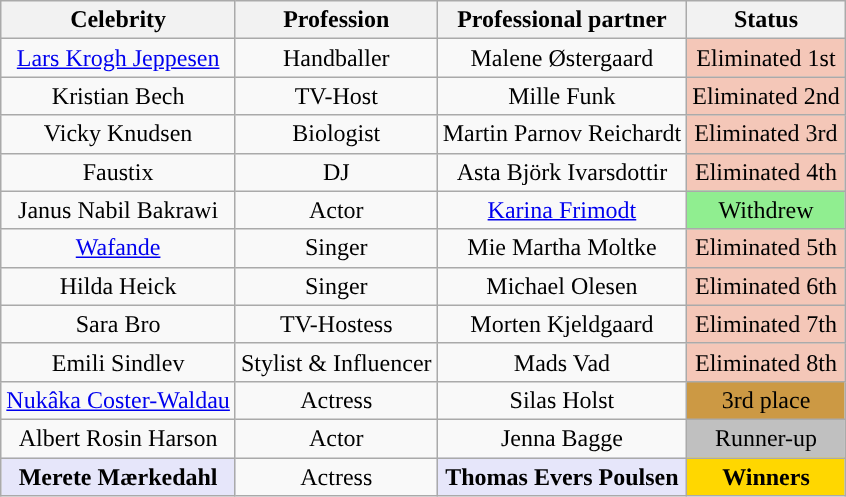<table class= "wikitable sortable" style="text-align: center; margin:auto; align: center">
<tr>
<th>Celebrity</th>
<th>Profession</th>
<th>Professional partner</th>
<th>Status</th>
</tr>
<tr>
<td><a href='#'>Lars Krogh Jeppesen</a></td>
<td>Handballer</td>
<td>Malene Østergaard</td>
<td style="background:#f4c7b8;">Eliminated 1st</td>
</tr>
<tr>
<td>Kristian Bech</td>
<td>TV-Host</td>
<td>Mille Funk</td>
<td style="background:#f4c7b8;">Eliminated 2nd</td>
</tr>
<tr>
<td>Vicky Knudsen</td>
<td>Biologist</td>
<td>Martin Parnov Reichardt</td>
<td style="background:#f4c7b8;">Eliminated 3rd</td>
</tr>
<tr>
<td>Faustix</td>
<td>DJ</td>
<td>Asta Björk Ivarsdottir</td>
<td style="background:#f4c7b8;">Eliminated 4th</td>
</tr>
<tr>
<td>Janus Nabil Bakrawi</td>
<td>Actor</td>
<td><a href='#'>Karina Frimodt</a></td>
<td style="background:lightgreen;">Withdrew</td>
</tr>
<tr>
<td><a href='#'>Wafande</a></td>
<td>Singer</td>
<td>Mie Martha Moltke</td>
<td style="background:#f4c7b8;">Eliminated 5th</td>
</tr>
<tr>
<td>Hilda Heick</td>
<td>Singer</td>
<td>Michael Olesen</td>
<td style="background:#f4c7b8;">Eliminated 6th</td>
</tr>
<tr>
<td>Sara Bro</td>
<td>TV-Hostess</td>
<td>Morten Kjeldgaard</td>
<td style="background:#f4c7b8;">Eliminated 7th</td>
</tr>
<tr>
<td>Emili Sindlev</td>
<td>Stylist & Influencer</td>
<td>Mads Vad</td>
<td style="background:#f4c7b8;">Eliminated 8th</td>
</tr>
<tr>
<td><a href='#'>Nukâka Coster-Waldau</a></td>
<td>Actress</td>
<td>Silas Holst</td>
<td style="background:#c94;">3rd place</td>
</tr>
<tr>
<td>Albert Rosin Harson</td>
<td>Actor</td>
<td>Jenna Bagge</td>
<td style="background:silver;">Runner-up</td>
</tr>
<tr>
<td style="background:lavender;"><strong>Merete Mærkedahl</strong></td>
<td>Actress</td>
<td style="background:lavender;"><strong>Thomas Evers Poulsen</strong></td>
<td style="background:gold;"><strong>Winners</strong></td>
</tr>
</table>
